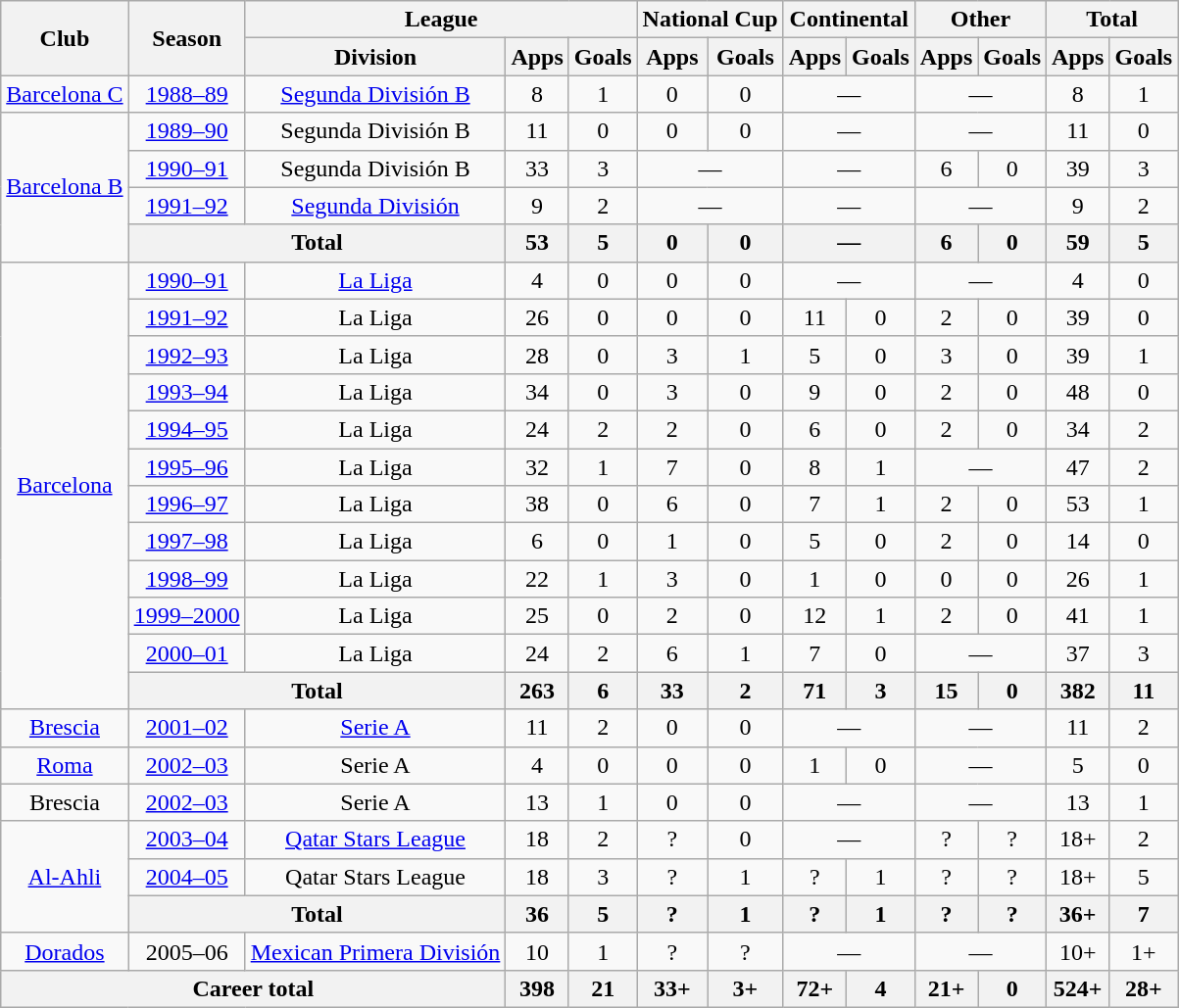<table class="wikitable" style="text-align: center;">
<tr>
<th rowspan="2">Club</th>
<th rowspan="2">Season</th>
<th colspan="3">League</th>
<th colspan="2">National Cup</th>
<th colspan="2">Continental</th>
<th colspan="2">Other</th>
<th colspan="2">Total</th>
</tr>
<tr>
<th>Division</th>
<th>Apps</th>
<th>Goals</th>
<th>Apps</th>
<th>Goals</th>
<th>Apps</th>
<th>Goals</th>
<th>Apps</th>
<th>Goals</th>
<th>Apps</th>
<th>Goals</th>
</tr>
<tr>
<td><a href='#'>Barcelona C</a></td>
<td><a href='#'>1988–89</a></td>
<td><a href='#'>Segunda División B</a></td>
<td>8</td>
<td>1</td>
<td>0</td>
<td>0</td>
<td colspan="2">—</td>
<td colspan="2">—</td>
<td>8</td>
<td>1</td>
</tr>
<tr>
<td rowspan="4"><a href='#'>Barcelona B</a></td>
<td><a href='#'>1989–90</a></td>
<td>Segunda División B</td>
<td>11</td>
<td>0</td>
<td>0</td>
<td>0</td>
<td colspan="2">—</td>
<td colspan="2">—</td>
<td>11</td>
<td>0</td>
</tr>
<tr>
<td><a href='#'>1990–91</a></td>
<td>Segunda División B</td>
<td>33</td>
<td>3</td>
<td colspan="2">—</td>
<td colspan="2">—</td>
<td>6</td>
<td>0</td>
<td>39</td>
<td>3</td>
</tr>
<tr>
<td><a href='#'>1991–92</a></td>
<td><a href='#'>Segunda División</a></td>
<td>9</td>
<td>2</td>
<td colspan="2">—</td>
<td colspan="2">—</td>
<td colspan="2">—</td>
<td>9</td>
<td>2</td>
</tr>
<tr>
<th colspan="2">Total</th>
<th>53</th>
<th>5</th>
<th>0</th>
<th>0</th>
<th colspan="2">—</th>
<th>6</th>
<th>0</th>
<th>59</th>
<th>5</th>
</tr>
<tr>
<td rowspan="12"><a href='#'>Barcelona</a></td>
<td><a href='#'>1990–91</a></td>
<td><a href='#'>La Liga</a></td>
<td>4</td>
<td>0</td>
<td>0</td>
<td>0</td>
<td colspan="2">—</td>
<td colspan="2">—</td>
<td>4</td>
<td>0</td>
</tr>
<tr>
<td><a href='#'>1991–92</a></td>
<td>La Liga</td>
<td>26</td>
<td>0</td>
<td>0</td>
<td>0</td>
<td>11</td>
<td>0</td>
<td>2</td>
<td>0</td>
<td>39</td>
<td>0</td>
</tr>
<tr>
<td><a href='#'>1992–93</a></td>
<td>La Liga</td>
<td>28</td>
<td>0</td>
<td>3</td>
<td>1</td>
<td>5</td>
<td>0</td>
<td>3</td>
<td>0</td>
<td>39</td>
<td>1</td>
</tr>
<tr>
<td><a href='#'>1993–94</a></td>
<td>La Liga</td>
<td>34</td>
<td>0</td>
<td>3</td>
<td>0</td>
<td>9</td>
<td>0</td>
<td>2</td>
<td>0</td>
<td>48</td>
<td>0</td>
</tr>
<tr>
<td><a href='#'>1994–95</a></td>
<td>La Liga</td>
<td>24</td>
<td>2</td>
<td>2</td>
<td>0</td>
<td>6</td>
<td>0</td>
<td>2</td>
<td>0</td>
<td>34</td>
<td>2</td>
</tr>
<tr>
<td><a href='#'>1995–96</a></td>
<td>La Liga</td>
<td>32</td>
<td>1</td>
<td>7</td>
<td>0</td>
<td>8</td>
<td>1</td>
<td colspan="2">—</td>
<td>47</td>
<td>2</td>
</tr>
<tr>
<td><a href='#'>1996–97</a></td>
<td>La Liga</td>
<td>38</td>
<td>0</td>
<td>6</td>
<td>0</td>
<td>7</td>
<td>1</td>
<td>2</td>
<td>0</td>
<td>53</td>
<td>1</td>
</tr>
<tr>
<td><a href='#'>1997–98</a></td>
<td>La Liga</td>
<td>6</td>
<td>0</td>
<td>1</td>
<td>0</td>
<td>5</td>
<td>0</td>
<td>2</td>
<td>0</td>
<td>14</td>
<td>0</td>
</tr>
<tr>
<td><a href='#'>1998–99</a></td>
<td>La Liga</td>
<td>22</td>
<td>1</td>
<td>3</td>
<td>0</td>
<td>1</td>
<td>0</td>
<td>0</td>
<td>0</td>
<td>26</td>
<td>1</td>
</tr>
<tr>
<td><a href='#'>1999–2000</a></td>
<td>La Liga</td>
<td>25</td>
<td>0</td>
<td>2</td>
<td>0</td>
<td>12</td>
<td>1</td>
<td>2</td>
<td>0</td>
<td>41</td>
<td>1</td>
</tr>
<tr>
<td><a href='#'>2000–01</a></td>
<td>La Liga</td>
<td>24</td>
<td>2</td>
<td>6</td>
<td>1</td>
<td>7</td>
<td>0</td>
<td colspan="2">—</td>
<td>37</td>
<td>3</td>
</tr>
<tr>
<th colspan="2">Total</th>
<th>263</th>
<th>6</th>
<th>33</th>
<th>2</th>
<th>71</th>
<th>3</th>
<th>15</th>
<th>0</th>
<th>382</th>
<th>11</th>
</tr>
<tr>
<td><a href='#'>Brescia</a></td>
<td><a href='#'>2001–02</a></td>
<td><a href='#'>Serie A</a></td>
<td>11</td>
<td>2</td>
<td>0</td>
<td>0</td>
<td colspan="2">—</td>
<td colspan="2">—</td>
<td>11</td>
<td>2</td>
</tr>
<tr>
<td><a href='#'>Roma</a></td>
<td><a href='#'>2002–03</a></td>
<td>Serie A</td>
<td>4</td>
<td>0</td>
<td>0</td>
<td>0</td>
<td>1</td>
<td>0</td>
<td colspan="2">—</td>
<td>5</td>
<td>0</td>
</tr>
<tr>
<td>Brescia</td>
<td><a href='#'>2002–03</a></td>
<td>Serie A</td>
<td>13</td>
<td>1</td>
<td>0</td>
<td>0</td>
<td colspan="2">—</td>
<td colspan="2">—</td>
<td>13</td>
<td>1</td>
</tr>
<tr>
<td rowspan="3"><a href='#'>Al-Ahli</a></td>
<td><a href='#'>2003–04</a></td>
<td><a href='#'>Qatar Stars League</a></td>
<td>18</td>
<td>2</td>
<td>?</td>
<td>0</td>
<td colspan="2">—</td>
<td>?</td>
<td>?</td>
<td>18+</td>
<td>2</td>
</tr>
<tr>
<td><a href='#'>2004–05</a></td>
<td>Qatar Stars League</td>
<td>18</td>
<td>3</td>
<td>?</td>
<td>1</td>
<td>?</td>
<td>1</td>
<td>?</td>
<td>?</td>
<td>18+</td>
<td>5</td>
</tr>
<tr>
<th colspan="2">Total</th>
<th>36</th>
<th>5</th>
<th>?</th>
<th>1</th>
<th>?</th>
<th>1</th>
<th>?</th>
<th>?</th>
<th>36+</th>
<th>7</th>
</tr>
<tr>
<td><a href='#'>Dorados</a></td>
<td>2005–06</td>
<td><a href='#'>Mexican Primera División</a></td>
<td>10</td>
<td>1</td>
<td>?</td>
<td>?</td>
<td colspan="2">—</td>
<td colspan="2">—</td>
<td>10+</td>
<td>1+</td>
</tr>
<tr>
<th colspan="3">Career total</th>
<th>398</th>
<th>21</th>
<th>33+</th>
<th>3+</th>
<th>72+</th>
<th>4</th>
<th>21+</th>
<th>0</th>
<th>524+</th>
<th>28+</th>
</tr>
</table>
